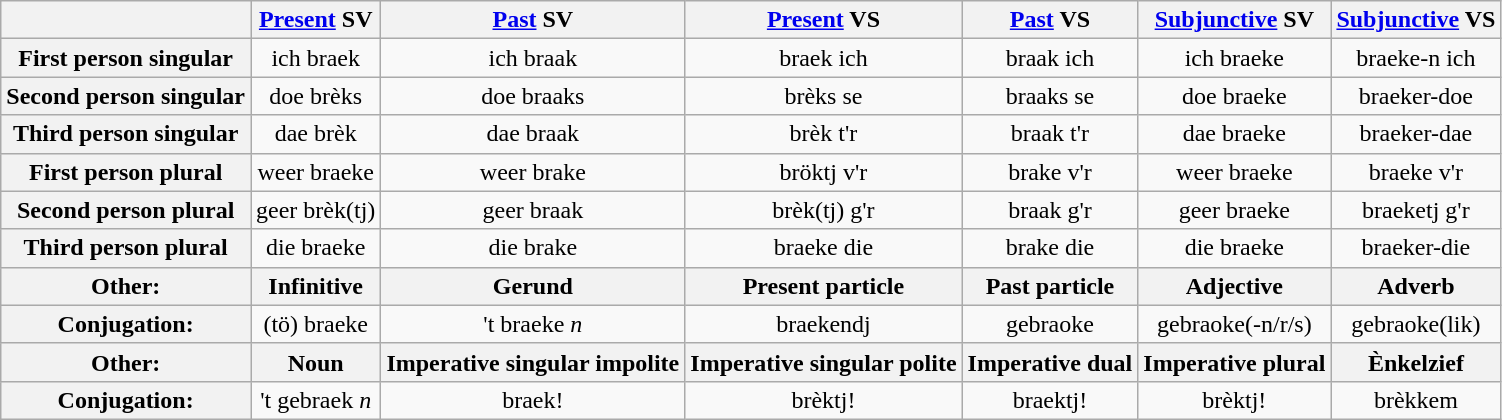<table class="wikitable" style="text-align: center;">
<tr>
<th></th>
<th><a href='#'>Present</a> SV</th>
<th><a href='#'>Past</a> SV</th>
<th><a href='#'>Present</a> VS</th>
<th><a href='#'>Past</a> VS</th>
<th><a href='#'>Subjunctive</a> SV</th>
<th><a href='#'>Subjunctive</a> VS</th>
</tr>
<tr>
<th>First person singular</th>
<td>ich braek</td>
<td>ich braak</td>
<td>braek ich</td>
<td>braak ich</td>
<td>ich braeke</td>
<td>braeke-n ich</td>
</tr>
<tr>
<th>Second person singular</th>
<td>doe brèks</td>
<td>doe braaks</td>
<td>brèks se</td>
<td>braaks se</td>
<td>doe braeke</td>
<td>braeker-doe</td>
</tr>
<tr>
<th>Third person singular</th>
<td>dae brèk</td>
<td>dae braak</td>
<td>brèk t'r</td>
<td>braak t'r</td>
<td>dae braeke</td>
<td>braeker-dae</td>
</tr>
<tr>
<th>First person plural</th>
<td>weer braeke</td>
<td>weer brake</td>
<td>bröktj v'r</td>
<td>brake v'r</td>
<td>weer braeke</td>
<td>braeke v'r</td>
</tr>
<tr>
<th>Second person plural</th>
<td>geer brèk(tj)</td>
<td>geer braak</td>
<td>brèk(tj) g'r</td>
<td>braak g'r</td>
<td>geer braeke</td>
<td>braeketj g'r</td>
</tr>
<tr>
<th>Third person plural</th>
<td>die braeke</td>
<td>die brake</td>
<td>braeke die</td>
<td>brake die</td>
<td>die braeke</td>
<td>braeker-die</td>
</tr>
<tr>
<th>Other:</th>
<th>Infinitive</th>
<th>Gerund</th>
<th>Present particle</th>
<th>Past particle</th>
<th>Adjective</th>
<th>Adverb</th>
</tr>
<tr>
<th>Conjugation:</th>
<td>(tö) braeke</td>
<td>'t braeke <em>n</em></td>
<td>braekendj</td>
<td>gebraoke</td>
<td>gebraoke(-n/r/s)</td>
<td>gebraoke(lik)</td>
</tr>
<tr>
<th>Other:</th>
<th>Noun</th>
<th>Imperative singular impolite</th>
<th>Imperative singular polite</th>
<th>Imperative dual</th>
<th>Imperative plural</th>
<th>Ènkelzief</th>
</tr>
<tr>
<th>Conjugation:</th>
<td>'t gebraek <em>n</em></td>
<td>braek!</td>
<td>brèktj!</td>
<td>braektj!</td>
<td>brèktj!</td>
<td>brèkkem</td>
</tr>
</table>
